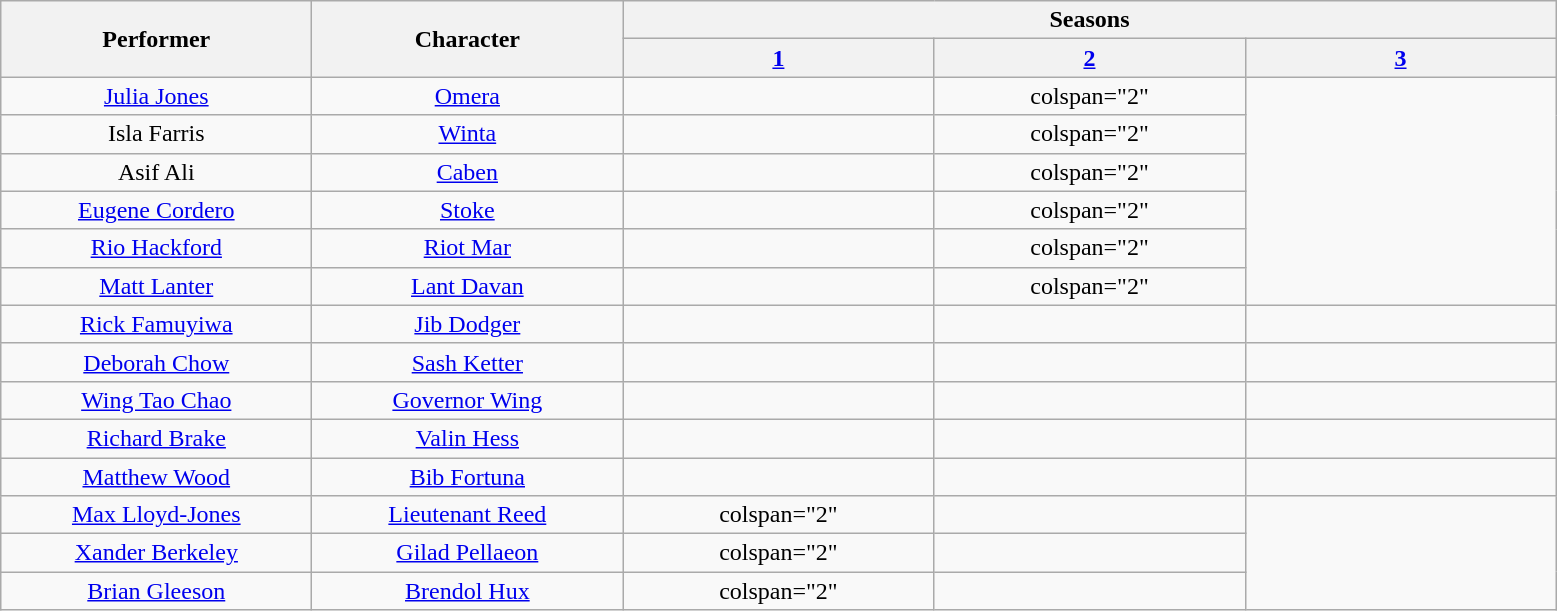<table class="wikitable" style="text-align: center;">
<tr>
<th rowspan="2" style="width: 200px;">Performer</th>
<th rowspan="2" style="width: 200px;">Character</th>
<th colspan="3" style="width: 200px;">Seasons</th>
</tr>
<tr>
<th style="width: 200px;"><a href='#'>1</a></th>
<th style="width: 200px;"><a href='#'>2</a></th>
<th style="width: 200px;"><a href='#'>3</a></th>
</tr>
<tr>
<td><a href='#'>Julia Jones</a></td>
<td><a href='#'>Omera</a></td>
<td></td>
<td>colspan="2" </td>
</tr>
<tr>
<td>Isla Farris</td>
<td><a href='#'>Winta</a></td>
<td></td>
<td>colspan="2" </td>
</tr>
<tr>
<td>Asif Ali</td>
<td><a href='#'>Caben</a></td>
<td></td>
<td>colspan="2" </td>
</tr>
<tr>
<td><a href='#'>Eugene Cordero</a></td>
<td><a href='#'>Stoke</a></td>
<td></td>
<td>colspan="2" </td>
</tr>
<tr>
<td><a href='#'>Rio Hackford</a></td>
<td><a href='#'>Riot Mar</a></td>
<td></td>
<td>colspan="2" </td>
</tr>
<tr>
<td><a href='#'>Matt Lanter</a></td>
<td><a href='#'>Lant Davan</a></td>
<td></td>
<td>colspan="2" </td>
</tr>
<tr>
<td><a href='#'>Rick Famuyiwa</a></td>
<td><a href='#'>Jib Dodger</a></td>
<td></td>
<td></td>
<td></td>
</tr>
<tr>
<td><a href='#'>Deborah Chow</a></td>
<td><a href='#'>Sash Ketter</a></td>
<td></td>
<td></td>
<td></td>
</tr>
<tr>
<td><a href='#'>Wing Tao Chao</a></td>
<td><a href='#'>Governor Wing</a></td>
<td></td>
<td></td>
<td></td>
</tr>
<tr>
<td><a href='#'>Richard Brake</a></td>
<td><a href='#'>Valin Hess</a></td>
<td></td>
<td></td>
<td></td>
</tr>
<tr>
<td><a href='#'>Matthew Wood</a></td>
<td><a href='#'>Bib Fortuna</a></td>
<td></td>
<td></td>
<td></td>
</tr>
<tr>
<td><a href='#'>Max Lloyd-Jones</a></td>
<td><a href='#'>Lieutenant Reed</a></td>
<td>colspan="2" </td>
<td></td>
</tr>
<tr>
<td><a href='#'>Xander Berkeley</a></td>
<td><a href='#'>Gilad Pellaeon</a></td>
<td>colspan="2" </td>
<td></td>
</tr>
<tr>
<td><a href='#'>Brian Gleeson</a></td>
<td><a href='#'>Brendol Hux</a></td>
<td>colspan="2" </td>
<td></td>
</tr>
</table>
